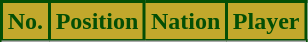<table class="wikitable sortable">
<tr>
<th style="background:#c2a82c; color:#044e05; border:2px solid #044e05;" scope="col">No.</th>
<th style="background:#c2a82c; color:#044e05; border:2px solid #044e05;" scope="col">Position</th>
<th style="background:#c2a82c; color:#044e05; border:2px solid #044e05;" scope="col">Nation</th>
<th style="background:#c2a82c; color:#044e05; border:2px solid #044e05;" scope="col">Player</th>
</tr>
<tr>
</tr>
</table>
